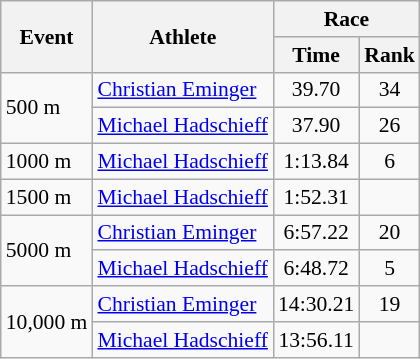<table class="wikitable" border="1" style="font-size:90%">
<tr>
<th rowspan=2>Event</th>
<th rowspan=2>Athlete</th>
<th colspan=2>Race</th>
</tr>
<tr>
<th>Time</th>
<th>Rank</th>
</tr>
<tr>
<td rowspan=2>500 m</td>
<td><a href='#'>Christian Eminger</a></td>
<td align=center>39.70</td>
<td align=center>34</td>
</tr>
<tr>
<td><a href='#'>Michael Hadschieff</a></td>
<td align=center>37.90</td>
<td align=center>26</td>
</tr>
<tr>
<td>1000 m</td>
<td><a href='#'>Michael Hadschieff</a></td>
<td align=center>1:13.84</td>
<td align=center>6</td>
</tr>
<tr>
<td>1500 m</td>
<td><a href='#'>Michael Hadschieff</a></td>
<td align=center>1:52.31</td>
<td align=center></td>
</tr>
<tr>
<td rowspan=2>5000 m</td>
<td><a href='#'>Christian Eminger</a></td>
<td align=center>6:57.22</td>
<td align=center>20</td>
</tr>
<tr>
<td><a href='#'>Michael Hadschieff</a></td>
<td align=center>6:48.72</td>
<td align=center>5</td>
</tr>
<tr>
<td rowspan=2>10,000 m</td>
<td><a href='#'>Christian Eminger</a></td>
<td align=center>14:30.21</td>
<td align=center>19</td>
</tr>
<tr>
<td><a href='#'>Michael Hadschieff</a></td>
<td align=center>13:56.11</td>
<td align=center></td>
</tr>
</table>
